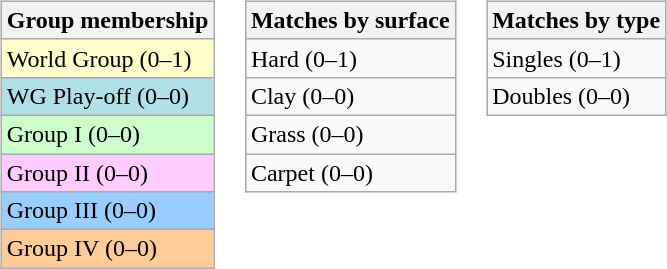<table>
<tr valign=top>
<td><br><table class=wikitable>
<tr>
<th>Group membership</th>
</tr>
<tr bgcolor=#FFFFCC>
<td>World Group (0–1)</td>
</tr>
<tr style="background:#B0E0E6;">
<td>WG Play-off (0–0)</td>
</tr>
<tr bgcolor=#CCFFCC>
<td>Group I (0–0)</td>
</tr>
<tr bgcolor=#FFCCFF>
<td>Group II (0–0)</td>
</tr>
<tr bgcolor=#99CCFF>
<td>Group III (0–0)</td>
</tr>
<tr bgcolor=#FFCC99>
<td>Group IV (0–0)</td>
</tr>
</table>
</td>
<td><br><table class=wikitable>
<tr>
<th>Matches by surface</th>
</tr>
<tr>
<td>Hard (0–1)</td>
</tr>
<tr>
<td>Clay (0–0)</td>
</tr>
<tr>
<td>Grass (0–0)</td>
</tr>
<tr>
<td>Carpet (0–0)</td>
</tr>
</table>
</td>
<td><br><table class=wikitable>
<tr>
<th>Matches by type</th>
</tr>
<tr>
<td>Singles (0–1)</td>
</tr>
<tr>
<td>Doubles (0–0)</td>
</tr>
</table>
</td>
</tr>
</table>
